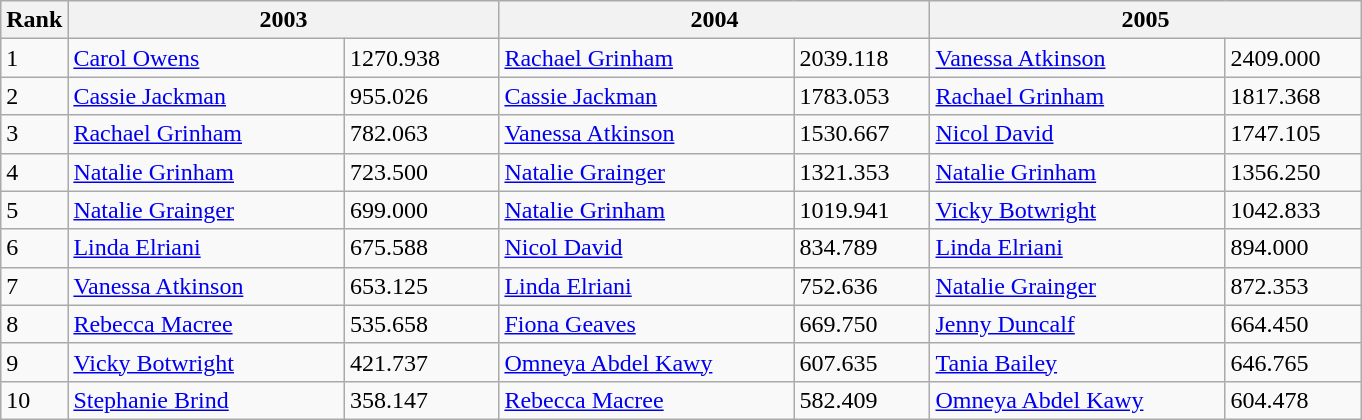<table class=wikitable>
<tr>
<th>Rank</th>
<th colspan=2 width="280">2003</th>
<th colspan=2 width="280">2004</th>
<th colspan=2 width="280">2005</th>
</tr>
<tr>
<td>1</td>
<td> <a href='#'>Carol Owens</a></td>
<td>1270.938</td>
<td> <a href='#'>Rachael Grinham</a></td>
<td>2039.118</td>
<td> <a href='#'>Vanessa Atkinson</a></td>
<td>2409.000</td>
</tr>
<tr>
<td>2</td>
<td> <a href='#'>Cassie Jackman</a></td>
<td>955.026</td>
<td> <a href='#'>Cassie Jackman</a></td>
<td>1783.053</td>
<td> <a href='#'>Rachael Grinham</a></td>
<td>1817.368</td>
</tr>
<tr>
<td>3</td>
<td> <a href='#'>Rachael Grinham</a></td>
<td>782.063</td>
<td> <a href='#'>Vanessa Atkinson</a></td>
<td>1530.667</td>
<td> <a href='#'>Nicol David</a></td>
<td>1747.105</td>
</tr>
<tr>
<td>4</td>
<td> <a href='#'>Natalie Grinham</a></td>
<td>723.500</td>
<td> <a href='#'>Natalie Grainger</a></td>
<td>1321.353</td>
<td> <a href='#'>Natalie Grinham</a></td>
<td>1356.250</td>
</tr>
<tr>
<td>5</td>
<td> <a href='#'>Natalie Grainger</a></td>
<td>699.000</td>
<td> <a href='#'>Natalie Grinham</a></td>
<td>1019.941</td>
<td> <a href='#'>Vicky Botwright</a></td>
<td>1042.833</td>
</tr>
<tr>
<td>6</td>
<td> <a href='#'>Linda Elriani</a></td>
<td>675.588</td>
<td> <a href='#'>Nicol David</a></td>
<td>834.789</td>
<td> <a href='#'>Linda Elriani</a></td>
<td>894.000</td>
</tr>
<tr>
<td>7</td>
<td> <a href='#'>Vanessa Atkinson</a></td>
<td>653.125</td>
<td> <a href='#'>Linda Elriani</a></td>
<td>752.636</td>
<td> <a href='#'>Natalie Grainger</a></td>
<td>872.353</td>
</tr>
<tr>
<td>8</td>
<td> <a href='#'>Rebecca Macree</a></td>
<td>535.658</td>
<td> <a href='#'>Fiona Geaves</a></td>
<td>669.750</td>
<td> <a href='#'>Jenny Duncalf</a></td>
<td>664.450</td>
</tr>
<tr>
<td>9</td>
<td> <a href='#'>Vicky Botwright</a></td>
<td>421.737</td>
<td> <a href='#'>Omneya Abdel Kawy</a></td>
<td>607.635</td>
<td> <a href='#'>Tania Bailey</a></td>
<td>646.765</td>
</tr>
<tr>
<td>10</td>
<td> <a href='#'>Stephanie Brind</a></td>
<td>358.147</td>
<td> <a href='#'>Rebecca Macree</a></td>
<td>582.409</td>
<td> <a href='#'>Omneya Abdel Kawy</a></td>
<td>604.478</td>
</tr>
</table>
